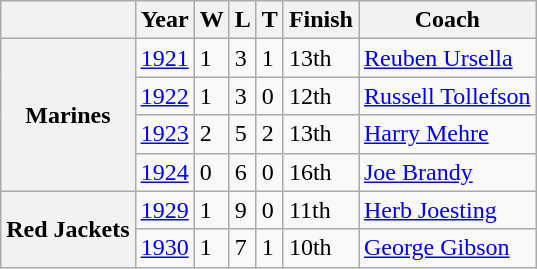<table class="wikitable">
<tr>
<th></th>
<th>Year</th>
<th>W</th>
<th>L</th>
<th>T</th>
<th>Finish</th>
<th>Coach</th>
</tr>
<tr>
<th rowspan="4">Marines</th>
<td><a href='#'>1921</a></td>
<td>1</td>
<td>3</td>
<td>1</td>
<td>13th</td>
<td><a href='#'>Reuben Ursella</a></td>
</tr>
<tr>
<td><a href='#'>1922</a></td>
<td>1</td>
<td>3</td>
<td>0</td>
<td>12th</td>
<td><a href='#'>Russell Tollefson</a></td>
</tr>
<tr>
<td><a href='#'>1923</a></td>
<td>2</td>
<td>5</td>
<td>2</td>
<td>13th</td>
<td><a href='#'>Harry Mehre</a></td>
</tr>
<tr>
<td><a href='#'>1924</a></td>
<td>0</td>
<td>6</td>
<td>0</td>
<td>16th</td>
<td><a href='#'>Joe Brandy</a></td>
</tr>
<tr>
<th rowspan="2">Red Jackets</th>
<td><a href='#'>1929</a></td>
<td>1</td>
<td>9</td>
<td>0</td>
<td>11th</td>
<td><a href='#'>Herb Joesting</a></td>
</tr>
<tr>
<td><a href='#'>1930</a></td>
<td>1</td>
<td>7</td>
<td>1</td>
<td>10th</td>
<td><a href='#'>George Gibson</a></td>
</tr>
</table>
